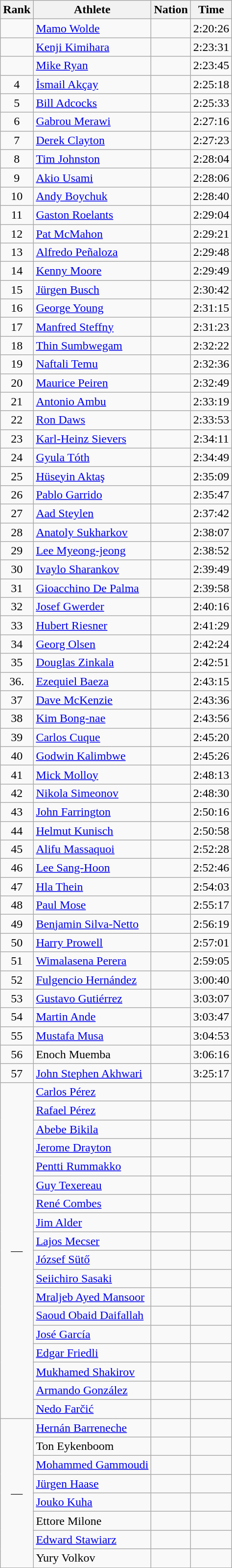<table class="wikitable sortable" style="text-align:center">
<tr>
<th>Rank</th>
<th>Athlete</th>
<th>Nation</th>
<th>Time</th>
</tr>
<tr>
<td></td>
<td align=left><a href='#'>Mamo Wolde</a></td>
<td align=left></td>
<td>2:20:26</td>
</tr>
<tr>
<td></td>
<td align=left><a href='#'>Kenji Kimihara</a></td>
<td align=left></td>
<td>2:23:31</td>
</tr>
<tr>
<td></td>
<td align=left><a href='#'>Mike Ryan</a></td>
<td align=left></td>
<td>2:23:45</td>
</tr>
<tr>
<td>4</td>
<td align=left><a href='#'>İsmail Akçay</a></td>
<td align=left></td>
<td>2:25:18</td>
</tr>
<tr>
<td>5</td>
<td align=left><a href='#'>Bill Adcocks</a></td>
<td align=left></td>
<td>2:25:33</td>
</tr>
<tr>
<td>6</td>
<td align=left><a href='#'>Gabrou Merawi</a></td>
<td align=left></td>
<td>2:27:16</td>
</tr>
<tr>
<td>7</td>
<td align=left><a href='#'>Derek Clayton</a></td>
<td align=left></td>
<td>2:27:23</td>
</tr>
<tr>
<td>8</td>
<td align=left><a href='#'>Tim Johnston</a></td>
<td align=left></td>
<td>2:28:04</td>
</tr>
<tr>
<td>9</td>
<td align=left><a href='#'>Akio Usami</a></td>
<td align=left></td>
<td>2:28:06</td>
</tr>
<tr>
<td>10</td>
<td align=left><a href='#'>Andy Boychuk</a></td>
<td align=left></td>
<td>2:28:40</td>
</tr>
<tr>
<td>11</td>
<td align=left><a href='#'>Gaston Roelants</a></td>
<td align=left></td>
<td>2:29:04</td>
</tr>
<tr>
<td>12</td>
<td align=left><a href='#'>Pat McMahon</a></td>
<td align=left></td>
<td>2:29:21</td>
</tr>
<tr>
<td>13</td>
<td align=left><a href='#'>Alfredo Peñaloza</a></td>
<td align=left></td>
<td>2:29:48</td>
</tr>
<tr>
<td>14</td>
<td align=left><a href='#'>Kenny Moore</a></td>
<td align=left></td>
<td>2:29:49</td>
</tr>
<tr>
<td>15</td>
<td align=left><a href='#'>Jürgen Busch</a></td>
<td align=left></td>
<td>2:30:42</td>
</tr>
<tr>
<td>16</td>
<td align=left><a href='#'>George Young</a></td>
<td align=left></td>
<td>2:31:15</td>
</tr>
<tr>
<td>17</td>
<td align=left><a href='#'>Manfred Steffny</a></td>
<td align=left></td>
<td>2:31:23</td>
</tr>
<tr>
<td>18</td>
<td align=left><a href='#'>Thin Sumbwegam</a></td>
<td align=left></td>
<td>2:32:22</td>
</tr>
<tr>
<td>19</td>
<td align=left><a href='#'>Naftali Temu</a></td>
<td align=left></td>
<td>2:32:36</td>
</tr>
<tr>
<td>20</td>
<td align=left><a href='#'>Maurice Peiren</a></td>
<td align=left></td>
<td>2:32:49</td>
</tr>
<tr>
<td>21</td>
<td align=left><a href='#'>Antonio Ambu</a></td>
<td align=left></td>
<td>2:33:19</td>
</tr>
<tr>
<td>22</td>
<td align=left><a href='#'>Ron Daws</a></td>
<td align=left></td>
<td>2:33:53</td>
</tr>
<tr>
<td>23</td>
<td align=left><a href='#'>Karl-Heinz Sievers</a></td>
<td align=left></td>
<td>2:34:11</td>
</tr>
<tr>
<td>24</td>
<td align=left><a href='#'>Gyula Tóth</a></td>
<td align=left></td>
<td>2:34:49</td>
</tr>
<tr>
<td>25</td>
<td align=left><a href='#'>Hüseyin Aktaş</a></td>
<td align=left></td>
<td>2:35:09</td>
</tr>
<tr>
<td>26</td>
<td align=left><a href='#'>Pablo Garrido</a></td>
<td align=left></td>
<td>2:35:47</td>
</tr>
<tr>
<td>27</td>
<td align=left><a href='#'>Aad Steylen</a></td>
<td align=left></td>
<td>2:37:42</td>
</tr>
<tr>
<td>28</td>
<td align=left><a href='#'>Anatoly Sukharkov</a></td>
<td align=left></td>
<td>2:38:07</td>
</tr>
<tr>
<td>29</td>
<td align=left><a href='#'>Lee Myeong-jeong</a></td>
<td align=left></td>
<td>2:38:52</td>
</tr>
<tr>
<td>30</td>
<td align=left><a href='#'>Ivaylo Sharankov</a></td>
<td align=left></td>
<td>2:39:49</td>
</tr>
<tr>
<td>31</td>
<td align=left><a href='#'>Gioacchino De Palma</a></td>
<td align=left></td>
<td>2:39:58</td>
</tr>
<tr>
<td>32</td>
<td align=left><a href='#'>Josef Gwerder</a></td>
<td align=left></td>
<td>2:40:16</td>
</tr>
<tr>
<td>33</td>
<td align=left><a href='#'>Hubert Riesner</a></td>
<td align=left></td>
<td>2:41:29</td>
</tr>
<tr>
<td>34</td>
<td align=left><a href='#'>Georg Olsen</a></td>
<td align=left></td>
<td>2:42:24</td>
</tr>
<tr>
<td>35</td>
<td align=left><a href='#'>Douglas Zinkala</a></td>
<td align=left></td>
<td>2:42:51</td>
</tr>
<tr>
<td>36.</td>
<td align=left><a href='#'>Ezequiel Baeza</a></td>
<td align=left></td>
<td>2:43:15</td>
</tr>
<tr>
<td>37</td>
<td align=left><a href='#'>Dave McKenzie</a></td>
<td align=left></td>
<td>2:43:36</td>
</tr>
<tr>
<td>38</td>
<td align=left><a href='#'>Kim Bong-nae</a></td>
<td align=left></td>
<td>2:43:56</td>
</tr>
<tr>
<td>39</td>
<td align=left><a href='#'>Carlos Cuque</a></td>
<td align=left></td>
<td>2:45:20</td>
</tr>
<tr>
<td>40</td>
<td align=left><a href='#'>Godwin Kalimbwe</a></td>
<td align=left></td>
<td>2:45:26</td>
</tr>
<tr>
<td>41</td>
<td align=left><a href='#'>Mick Molloy</a></td>
<td align=left></td>
<td>2:48:13</td>
</tr>
<tr>
<td>42</td>
<td align=left><a href='#'>Nikola Simeonov</a></td>
<td align=left></td>
<td>2:48:30</td>
</tr>
<tr>
<td>43</td>
<td align=left><a href='#'>John Farrington</a></td>
<td align=left></td>
<td>2:50:16</td>
</tr>
<tr>
<td>44</td>
<td align=left><a href='#'>Helmut Kunisch</a></td>
<td align=left></td>
<td>2:50:58</td>
</tr>
<tr>
<td>45</td>
<td align=left><a href='#'>Alifu Massaquoi</a></td>
<td align=left></td>
<td>2:52:28</td>
</tr>
<tr>
<td>46</td>
<td align=left><a href='#'>Lee Sang-Hoon</a></td>
<td align=left></td>
<td>2:52:46</td>
</tr>
<tr>
<td>47</td>
<td align=left><a href='#'>Hla Thein</a></td>
<td align=left></td>
<td>2:54:03</td>
</tr>
<tr>
<td>48</td>
<td align=left><a href='#'>Paul Mose</a></td>
<td align=left></td>
<td>2:55:17</td>
</tr>
<tr>
<td>49</td>
<td align=left><a href='#'>Benjamin Silva-Netto</a></td>
<td align=left></td>
<td>2:56:19</td>
</tr>
<tr>
<td>50</td>
<td align=left><a href='#'>Harry Prowell</a></td>
<td align=left></td>
<td>2:57:01</td>
</tr>
<tr>
<td>51</td>
<td align=left><a href='#'>Wimalasena Perera</a></td>
<td align=left></td>
<td>2:59:05</td>
</tr>
<tr>
<td>52</td>
<td align=left><a href='#'>Fulgencio Hernández</a></td>
<td align=left></td>
<td>3:00:40</td>
</tr>
<tr>
<td>53</td>
<td align=left><a href='#'>Gustavo Gutiérrez</a></td>
<td align=left></td>
<td>3:03:07</td>
</tr>
<tr>
<td>54</td>
<td align=left><a href='#'>Martin Ande</a></td>
<td align=left></td>
<td>3:03:47</td>
</tr>
<tr>
<td>55</td>
<td align=left><a href='#'>Mustafa Musa</a></td>
<td align=left></td>
<td>3:04:53</td>
</tr>
<tr>
<td>56</td>
<td align=left>Enoch Muemba</td>
<td align=left></td>
<td>3:06:16</td>
</tr>
<tr>
<td>57</td>
<td align=left><a href='#'>John Stephen Akhwari</a></td>
<td align=left></td>
<td>3:25:17</td>
</tr>
<tr>
<td rowspan=18 data-sort-value=58>—</td>
<td align=left><a href='#'>Carlos Pérez</a></td>
<td align=left></td>
<td data-sort-value=4:00:00></td>
</tr>
<tr>
<td align=left><a href='#'>Rafael Pérez</a></td>
<td align=left></td>
<td data-sort-value=4:00:00></td>
</tr>
<tr>
<td align=left><a href='#'>Abebe Bikila</a></td>
<td align=left></td>
<td data-sort-value=4:00:00></td>
</tr>
<tr>
<td align=left><a href='#'>Jerome Drayton</a></td>
<td align=left></td>
<td data-sort-value=4:00:00></td>
</tr>
<tr>
<td align=left><a href='#'>Pentti Rummakko</a></td>
<td align=left></td>
<td data-sort-value=4:00:00></td>
</tr>
<tr>
<td align=left><a href='#'>Guy Texereau</a></td>
<td align=left></td>
<td data-sort-value=4:00:00></td>
</tr>
<tr>
<td align=left><a href='#'>René Combes</a></td>
<td align=left></td>
<td data-sort-value=4:00:00></td>
</tr>
<tr>
<td align=left><a href='#'>Jim Alder</a></td>
<td align=left></td>
<td data-sort-value=4:00:00></td>
</tr>
<tr>
<td align=left><a href='#'>Lajos Mecser</a></td>
<td align=left></td>
<td data-sort-value=4:00:00></td>
</tr>
<tr>
<td align=left><a href='#'>József Sütő</a></td>
<td align=left></td>
<td data-sort-value=4:00:00></td>
</tr>
<tr>
<td align=left><a href='#'>Seiichiro Sasaki</a></td>
<td align=left></td>
<td data-sort-value=4:00:00></td>
</tr>
<tr>
<td align=left><a href='#'>Mraljeb Ayed Mansoor</a></td>
<td align=left></td>
<td data-sort-value=4:00:00></td>
</tr>
<tr>
<td align=left><a href='#'>Saoud Obaid Daifallah</a></td>
<td align=left></td>
<td data-sort-value=4:00:00></td>
</tr>
<tr>
<td align=left><a href='#'>José García</a></td>
<td align=left></td>
<td data-sort-value=4:00:00></td>
</tr>
<tr>
<td align=left><a href='#'>Edgar Friedli</a></td>
<td align=left></td>
<td data-sort-value=4:00:00></td>
</tr>
<tr>
<td align=left><a href='#'>Mukhamed Shakirov</a></td>
<td align=left></td>
<td data-sort-value=4:00:00></td>
</tr>
<tr>
<td align=left><a href='#'>Armando González</a></td>
<td align=left></td>
<td data-sort-value=4:00:00></td>
</tr>
<tr>
<td align=left><a href='#'>Nedo Farčić</a></td>
<td align=left></td>
<td data-sort-value=4:00:00></td>
</tr>
<tr>
<td rowspan=8 data-sort-value=76>—</td>
<td align=left><a href='#'>Hernán Barreneche</a></td>
<td align=left></td>
<td data-sort-value=9:00:00></td>
</tr>
<tr>
<td align=left>Ton Eykenboom</td>
<td align=left></td>
<td data-sort-value=9:00:00></td>
</tr>
<tr>
<td align=left><a href='#'>Mohammed Gammoudi</a></td>
<td align=left></td>
<td data-sort-value=9:00:00></td>
</tr>
<tr>
<td align=left><a href='#'>Jürgen Haase</a></td>
<td align=left></td>
<td data-sort-value=9:00:00></td>
</tr>
<tr>
<td align=left><a href='#'>Jouko Kuha</a></td>
<td align=left></td>
<td data-sort-value=9:00:00></td>
</tr>
<tr>
<td align=left>Ettore Milone</td>
<td align=left></td>
<td data-sort-value=9:00:00></td>
</tr>
<tr>
<td align=left><a href='#'>Edward Stawiarz</a></td>
<td align=left></td>
<td data-sort-value=9:00:00></td>
</tr>
<tr>
<td align=left>Yury Volkov</td>
<td align=left></td>
<td data-sort-value=9:00:00></td>
</tr>
</table>
